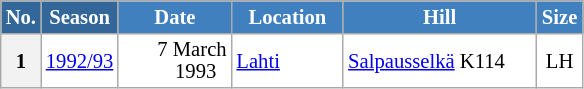<table class="wikitable sortable" style="font-size:86%; line-height:15px; text-align:left; border:grey solid 1px; border-collapse:collapse; background:#ffffff;">
<tr style="background:#efefef;">
<th style="background-color:#369; color:white; width:10px;">No.</th>
<th style="background-color:#369; color:white;  width:30px;">Season</th>
<th style="background-color:#4180be; color:white; width:69px;">Date</th>
<th style="background-color:#4180be; color:white; width:68px;">Location</th>
<th style="background-color:#4180be; color:white; width:122px;">Hill</th>
<th style="background-color:#4180be; color:white; width:25px;">Size</th>
</tr>
<tr>
<th scope=row style="text-align:center;">1</th>
<td align=center><a href='#'>1992/93</a></td>
<td align=right>7 March 1993  </td>
<td> <a href='#'>Lahti</a></td>
<td><a href='#'>Salpausselkä</a> K114</td>
<td align=center>LH</td>
</tr>
</table>
